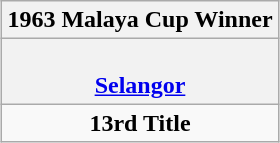<table class="wikitable" style="text-align: center; margin: 0 auto;">
<tr>
<th>1963 Malaya Cup Winner</th>
</tr>
<tr>
<th><br><a href='#'><strong>Selangor</strong></a></th>
</tr>
<tr>
<td><strong>13rd Title</strong></td>
</tr>
</table>
